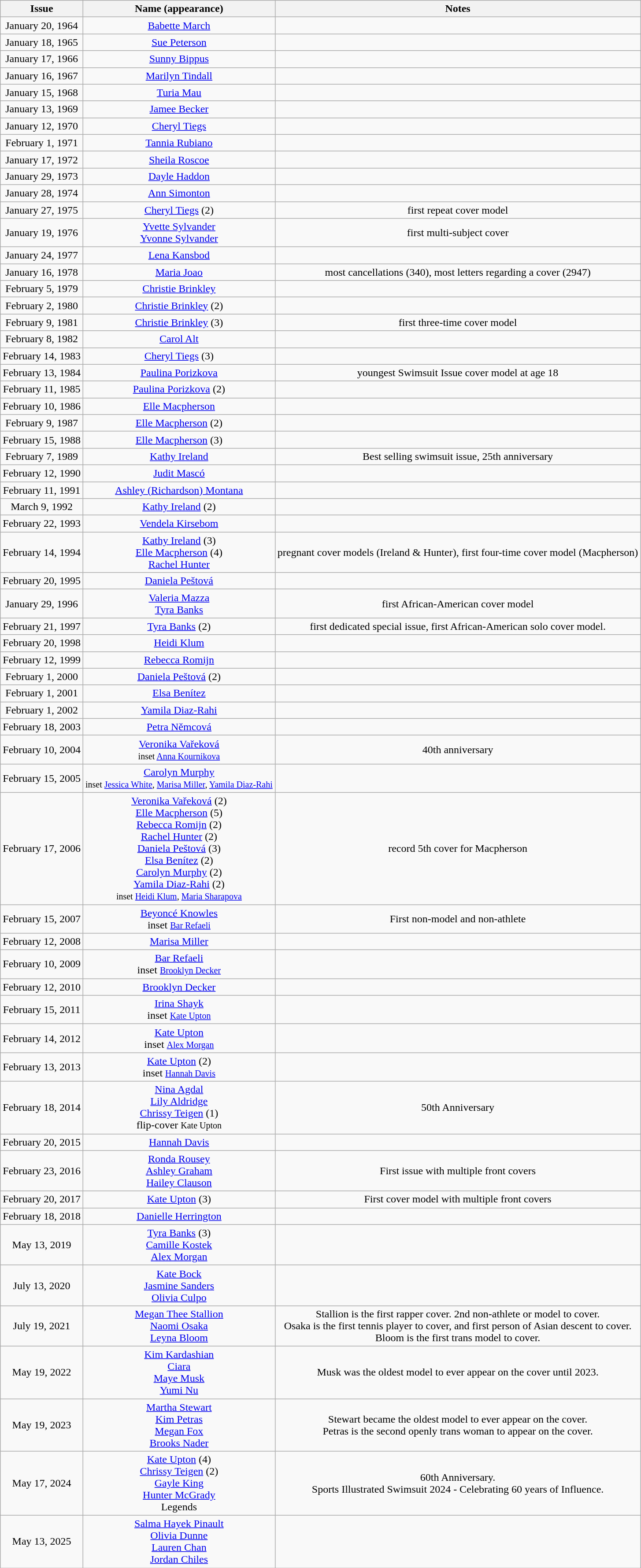<table class="wikitable sortable" style="text-align:center;">
<tr>
<th>Issue </th>
<th>Name (appearance)</th>
<th>Notes</th>
</tr>
<tr>
<td>January 20, 1964</td>
<td><a href='#'>Babette March</a></td>
<td></td>
</tr>
<tr>
<td>January 18, 1965</td>
<td><a href='#'>Sue Peterson</a></td>
<td></td>
</tr>
<tr>
<td>January 17, 1966</td>
<td><a href='#'>Sunny Bippus</a></td>
<td></td>
</tr>
<tr>
<td>January 16, 1967</td>
<td><a href='#'>Marilyn Tindall</a></td>
<td></td>
</tr>
<tr>
<td>January 15, 1968</td>
<td><a href='#'>Turia Mau</a></td>
<td></td>
</tr>
<tr>
<td>January 13, 1969</td>
<td><a href='#'>Jamee Becker</a></td>
<td></td>
</tr>
<tr>
<td>January 12, 1970</td>
<td><a href='#'>Cheryl Tiegs</a></td>
<td></td>
</tr>
<tr>
<td>February 1, 1971</td>
<td><a href='#'>Tannia Rubiano</a></td>
<td></td>
</tr>
<tr>
<td>January 17, 1972</td>
<td><a href='#'>Sheila Roscoe</a></td>
<td></td>
</tr>
<tr>
<td>January 29, 1973</td>
<td><a href='#'>Dayle Haddon</a></td>
<td></td>
</tr>
<tr>
<td>January 28, 1974</td>
<td><a href='#'>Ann Simonton</a></td>
<td></td>
</tr>
<tr>
<td>January 27, 1975</td>
<td><a href='#'>Cheryl Tiegs</a> (2)</td>
<td>first repeat cover model</td>
</tr>
<tr>
<td>January 19, 1976</td>
<td><a href='#'>Yvette Sylvander</a><br><a href='#'>Yvonne Sylvander</a></td>
<td>first multi-subject cover</td>
</tr>
<tr>
<td>January 24, 1977</td>
<td><a href='#'>Lena Kansbod</a></td>
<td></td>
</tr>
<tr>
<td>January 16, 1978</td>
<td><a href='#'>Maria Joao</a></td>
<td>most cancellations (340), most letters regarding a cover (2947)</td>
</tr>
<tr>
<td>February 5, 1979</td>
<td><a href='#'>Christie Brinkley</a></td>
<td></td>
</tr>
<tr>
<td>February 2, 1980</td>
<td><a href='#'>Christie Brinkley</a> (2)</td>
<td></td>
</tr>
<tr>
<td>February 9, 1981</td>
<td><a href='#'>Christie Brinkley</a> (3)</td>
<td>first three-time cover model</td>
</tr>
<tr>
<td>February 8, 1982</td>
<td><a href='#'>Carol Alt</a></td>
<td></td>
</tr>
<tr>
<td>February 14, 1983</td>
<td><a href='#'>Cheryl Tiegs</a> (3)</td>
<td></td>
</tr>
<tr>
<td>February 13, 1984</td>
<td><a href='#'>Paulina Porizkova</a></td>
<td>youngest Swimsuit Issue cover model at age 18</td>
</tr>
<tr>
<td>February 11, 1985</td>
<td><a href='#'>Paulina Porizkova</a> (2)</td>
<td></td>
</tr>
<tr>
<td>February 10, 1986</td>
<td><a href='#'>Elle Macpherson</a></td>
<td></td>
</tr>
<tr>
<td>February 9, 1987</td>
<td><a href='#'>Elle Macpherson</a> (2)</td>
<td></td>
</tr>
<tr>
<td>February 15, 1988</td>
<td><a href='#'>Elle Macpherson</a> (3)</td>
<td></td>
</tr>
<tr>
<td>February 7, 1989</td>
<td><a href='#'>Kathy Ireland</a></td>
<td>Best selling swimsuit issue, 25th anniversary</td>
</tr>
<tr>
<td>February 12, 1990</td>
<td><a href='#'>Judit Mascó</a></td>
<td></td>
</tr>
<tr>
<td>February 11, 1991</td>
<td><a href='#'>Ashley (Richardson) Montana</a></td>
<td></td>
</tr>
<tr>
<td>March 9, 1992</td>
<td><a href='#'>Kathy Ireland</a> (2)</td>
<td></td>
</tr>
<tr>
<td>February 22, 1993</td>
<td><a href='#'>Vendela Kirsebom</a></td>
<td></td>
</tr>
<tr>
<td>February 14, 1994</td>
<td><a href='#'>Kathy Ireland</a> (3)<br><a href='#'>Elle Macpherson</a> (4)<br><a href='#'>Rachel Hunter</a></td>
<td>pregnant cover models (Ireland & Hunter), first four-time cover model (Macpherson)</td>
</tr>
<tr>
<td>February 20, 1995</td>
<td><a href='#'>Daniela Peštová</a></td>
<td></td>
</tr>
<tr>
<td>January 29, 1996</td>
<td><a href='#'>Valeria Mazza</a><br><a href='#'>Tyra Banks</a></td>
<td>first African-American cover model</td>
</tr>
<tr>
<td>February 21, 1997</td>
<td><a href='#'>Tyra Banks</a> (2)</td>
<td>first dedicated special issue, first African-American solo cover model.</td>
</tr>
<tr>
<td>February 20, 1998</td>
<td><a href='#'>Heidi Klum</a></td>
<td></td>
</tr>
<tr>
<td>February 12, 1999</td>
<td><a href='#'>Rebecca Romijn</a></td>
<td></td>
</tr>
<tr>
<td>February 1, 2000</td>
<td><a href='#'>Daniela Peštová</a> (2)</td>
<td></td>
</tr>
<tr>
<td>February 1, 2001</td>
<td><a href='#'>Elsa Benítez</a></td>
<td></td>
</tr>
<tr>
<td>February 1, 2002</td>
<td><a href='#'>Yamila Diaz-Rahi</a></td>
<td></td>
</tr>
<tr>
<td>February 18, 2003</td>
<td><a href='#'>Petra Němcová</a></td>
<td></td>
</tr>
<tr>
<td>February 10, 2004</td>
<td><a href='#'>Veronika Vařeková</a><br><small>inset <a href='#'>Anna Kournikova</a></small></td>
<td>40th anniversary</td>
</tr>
<tr>
<td>February 15, 2005</td>
<td><a href='#'>Carolyn Murphy</a><br><small>inset <a href='#'>Jessica White</a>, <a href='#'>Marisa Miller</a>, <a href='#'>Yamila Diaz-Rahi</a></small></td>
<td></td>
</tr>
<tr>
<td>February 17, 2006</td>
<td><a href='#'>Veronika Vařeková</a> (2)<br><a href='#'>Elle Macpherson</a> (5)<br><a href='#'>Rebecca Romijn</a> (2)<br><a href='#'>Rachel Hunter</a> (2)<br><a href='#'>Daniela Peštová</a> (3)<br><a href='#'>Elsa Benítez</a> (2)<br><a href='#'>Carolyn Murphy</a> (2)<br><a href='#'>Yamila Diaz-Rahi</a> (2)<br><small>inset <a href='#'>Heidi Klum</a>, <a href='#'>Maria Sharapova</a></small></td>
<td>record 5th cover for Macpherson</td>
</tr>
<tr>
<td>February 15, 2007</td>
<td><a href='#'>Beyoncé Knowles</a><br>inset <small><a href='#'>Bar Refaeli</a></small></td>
<td>First non-model and non-athlete</td>
</tr>
<tr>
<td>February 12, 2008</td>
<td><a href='#'>Marisa Miller</a></td>
<td></td>
</tr>
<tr>
<td>February 10, 2009</td>
<td><a href='#'>Bar Refaeli</a><br>inset <small><a href='#'>Brooklyn Decker</a></small></td>
<td></td>
</tr>
<tr>
<td>February 12, 2010</td>
<td><a href='#'>Brooklyn Decker</a></td>
<td></td>
</tr>
<tr>
<td>February 15, 2011</td>
<td><a href='#'>Irina Shayk</a><br>inset <small><a href='#'>Kate Upton</a></small></td>
<td></td>
</tr>
<tr>
<td>February 14, 2012</td>
<td><a href='#'>Kate Upton</a><br>inset <small><a href='#'>Alex Morgan</a></small></td>
<td></td>
</tr>
<tr>
<td>February 13, 2013</td>
<td><a href='#'>Kate Upton</a> (2)<br>inset <small><a href='#'>Hannah Davis</a></small></td>
<td></td>
</tr>
<tr>
<td>February 18, 2014</td>
<td><a href='#'>Nina Agdal</a><br><a href='#'>Lily Aldridge</a><br><a href='#'>Chrissy Teigen</a> (1)<br>flip-cover <small>Kate Upton</small></td>
<td>50th Anniversary</td>
</tr>
<tr>
<td>February 20, 2015</td>
<td><a href='#'>Hannah Davis</a></td>
<td></td>
</tr>
<tr>
<td>February 23, 2016</td>
<td><a href='#'>Ronda Rousey</a><br><a href='#'>Ashley Graham</a><br><a href='#'>Hailey Clauson</a></td>
<td>First issue with multiple front covers</td>
</tr>
<tr>
<td>February 20, 2017</td>
<td><a href='#'>Kate Upton</a> (3)</td>
<td>First cover model with multiple front covers</td>
</tr>
<tr>
<td>February 18, 2018</td>
<td><a href='#'>Danielle Herrington</a></td>
<td></td>
</tr>
<tr>
<td>May 13, 2019</td>
<td><a href='#'>Tyra Banks</a> (3)<br><a href='#'>Camille Kostek</a><br><a href='#'>Alex Morgan</a></td>
<td></td>
</tr>
<tr>
<td>July 13, 2020</td>
<td><a href='#'>Kate Bock</a><br><a href='#'>Jasmine Sanders</a><br><a href='#'>Olivia Culpo</a></td>
<td></td>
</tr>
<tr>
<td>July 19, 2021</td>
<td><a href='#'>Megan Thee Stallion</a><br><a href='#'>Naomi Osaka</a><br><a href='#'>Leyna Bloom</a></td>
<td>Stallion is the first rapper cover. 2nd non-athlete or model to cover.<br>Osaka is the first tennis player to cover, and first person of Asian descent to cover.<br>Bloom is the first trans model to cover.</td>
</tr>
<tr>
<td>May 19, 2022</td>
<td><a href='#'>Kim Kardashian</a><br><a href='#'>Ciara</a><br><a href='#'>Maye Musk</a><br><a href='#'>Yumi Nu</a></td>
<td>Musk was the oldest model to ever appear on the cover until 2023.</td>
</tr>
<tr>
<td>May 19, 2023</td>
<td><a href='#'>Martha Stewart</a><br><a href='#'>Kim Petras</a><br><a href='#'>Megan Fox</a><br><a href='#'>Brooks Nader</a></td>
<td>Stewart became the oldest model to ever appear on the cover.<br>Petras is the second openly trans woman to appear on the cover.</td>
</tr>
<tr>
<td>May 17, 2024</td>
<td><a href='#'>Kate Upton</a> (4)<br><a href='#'>Chrissy Teigen</a> (2)<br><a href='#'>Gayle King</a><br><a href='#'>Hunter McGrady</a><br>Legends</td>
<td>60th Anniversary.<br>Sports Illustrated Swimsuit 2024 - Celebrating 60 years of Influence.</td>
</tr>
<tr>
<td>May 13, 2025</td>
<td><a href='#'>Salma Hayek Pinault</a><br><a href='#'>Olivia Dunne</a><br><a href='#'>Lauren Chan</a><br><a href='#'>Jordan Chiles</a></td>
</tr>
</table>
